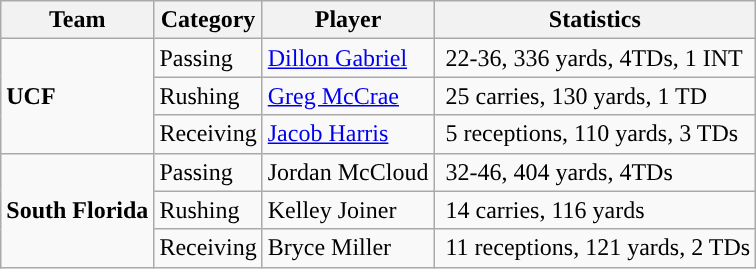<table class="wikitable" style="float: left;">
<tr>
<th>Team</th>
<th>Category</th>
<th>Player</th>
<th>Statistics</th>
</tr>
<tr>
<td rowspan=3><strong>UCF</strong></td>
<td>Passing</td>
<td><a href='#'>Dillon Gabriel</a></td>
<td> 22-36, 336 yards, 4TDs, 1 INT</td>
</tr>
<tr>
<td>Rushing</td>
<td><a href='#'>Greg McCrae</a></td>
<td> 25 carries, 130 yards, 1 TD</td>
</tr>
<tr>
<td>Receiving</td>
<td><a href='#'>Jacob Harris</a></td>
<td> 5 receptions, 110 yards, 3 TDs</td>
</tr>
<tr>
<td rowspan=3><strong>South Florida</strong></td>
<td>Passing</td>
<td>Jordan McCloud</td>
<td> 32-46, 404 yards, 4TDs</td>
</tr>
<tr>
<td>Rushing</td>
<td>Kelley Joiner</td>
<td> 14 carries, 116 yards</td>
</tr>
<tr>
<td>Receiving</td>
<td>Bryce Miller</td>
<td> 11 receptions, 121 yards, 2 TDs</td>
</tr>
</table>
